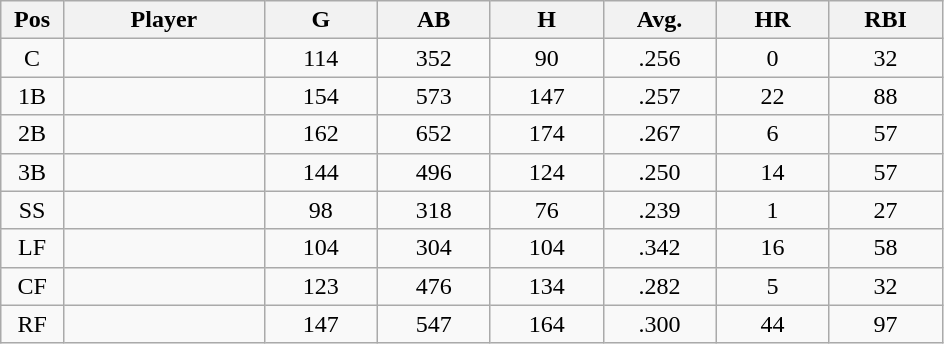<table class="wikitable sortable">
<tr>
<th bgcolor="#DDDDFF" width="5%">Pos</th>
<th bgcolor="#DDDDFF" width="16%">Player</th>
<th bgcolor="#DDDDFF" width="9%">G</th>
<th bgcolor="#DDDDFF" width="9%">AB</th>
<th bgcolor="#DDDDFF" width="9%">H</th>
<th bgcolor="#DDDDFF" width="9%">Avg.</th>
<th bgcolor="#DDDDFF" width="9%">HR</th>
<th bgcolor="#DDDDFF" width="9%">RBI</th>
</tr>
<tr align="center">
<td>C</td>
<td></td>
<td>114</td>
<td>352</td>
<td>90</td>
<td>.256</td>
<td>0</td>
<td>32</td>
</tr>
<tr align="center">
<td>1B</td>
<td></td>
<td>154</td>
<td>573</td>
<td>147</td>
<td>.257</td>
<td>22</td>
<td>88</td>
</tr>
<tr align="center">
<td>2B</td>
<td></td>
<td>162</td>
<td>652</td>
<td>174</td>
<td>.267</td>
<td>6</td>
<td>57</td>
</tr>
<tr align="center">
<td>3B</td>
<td></td>
<td>144</td>
<td>496</td>
<td>124</td>
<td>.250</td>
<td>14</td>
<td>57</td>
</tr>
<tr align="center">
<td>SS</td>
<td></td>
<td>98</td>
<td>318</td>
<td>76</td>
<td>.239</td>
<td>1</td>
<td>27</td>
</tr>
<tr align="center">
<td>LF</td>
<td></td>
<td>104</td>
<td>304</td>
<td>104</td>
<td>.342</td>
<td>16</td>
<td>58</td>
</tr>
<tr align="center">
<td>CF</td>
<td></td>
<td>123</td>
<td>476</td>
<td>134</td>
<td>.282</td>
<td>5</td>
<td>32</td>
</tr>
<tr align="center">
<td>RF</td>
<td></td>
<td>147</td>
<td>547</td>
<td>164</td>
<td>.300</td>
<td>44</td>
<td>97</td>
</tr>
</table>
